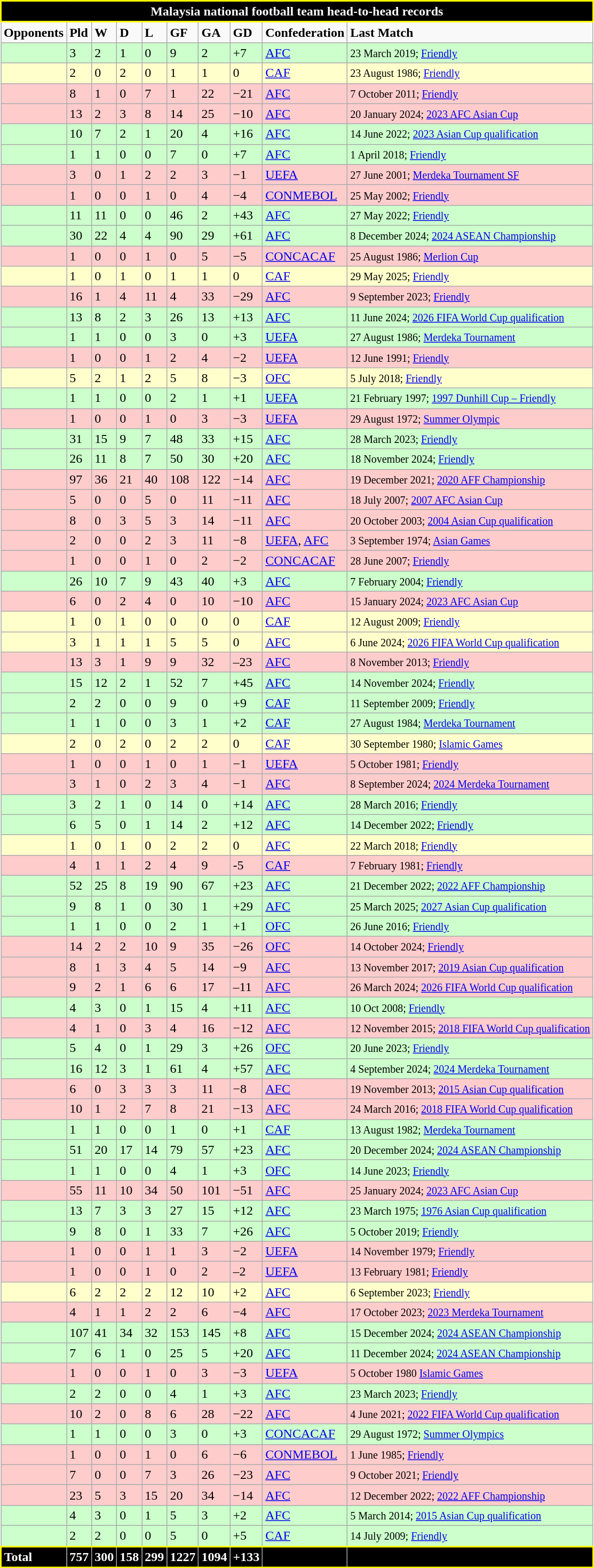<table class="wikitable sortable collapsible collapsed" style="text-align:left;">
<tr>
<th colspan=10 style="background: #000000; color: #FFFFFF; border:2px solid #FFFF00;">Malaysia national football team head-to-head records</th>
</tr>
<tr>
<td><strong>Opponents</strong></td>
<td><strong>Pld</strong></td>
<td><strong>W</strong></td>
<td><strong>D</strong></td>
<td><strong>L</strong></td>
<td><strong>GF</strong></td>
<td><strong>GA</strong></td>
<td><strong>GD</strong></td>
<td><strong>Confederation</strong></td>
<td><strong>Last Match</strong></td>
</tr>
<tr style="background:#ccffcc;">
<td align=left></td>
<td>3</td>
<td>2</td>
<td>1</td>
<td>0</td>
<td>9</td>
<td>2</td>
<td>+7</td>
<td><a href='#'>AFC</a></td>
<td><small>23 March 2019; <a href='#'>Friendly</a></small></td>
</tr>
<tr style="background:#ffffcc;">
<td align=left></td>
<td>2</td>
<td>0</td>
<td>2</td>
<td>0</td>
<td>1</td>
<td>1</td>
<td>0</td>
<td><a href='#'>CAF</a></td>
<td><small>23 August 1986; <a href='#'>Friendly</a></small></td>
</tr>
<tr style="background:#ffcccc;">
<td align=left></td>
<td>8</td>
<td>1</td>
<td>0</td>
<td>7</td>
<td>1</td>
<td>22</td>
<td>−21</td>
<td><a href='#'>AFC</a></td>
<td><small>7 October 2011; <a href='#'>Friendly</a></small></td>
</tr>
<tr style="background:#ffcccc;">
<td align=left></td>
<td>13</td>
<td>2</td>
<td>3</td>
<td>8</td>
<td>14</td>
<td>25</td>
<td>−10</td>
<td><a href='#'>AFC</a></td>
<td><small>20 January 2024; <a href='#'>2023 AFC Asian Cup</a></small></td>
</tr>
<tr style="background:#ccffcc;">
<td align=left></td>
<td>10</td>
<td>7</td>
<td>2</td>
<td>1</td>
<td>20</td>
<td>4</td>
<td>+16</td>
<td><a href='#'>AFC</a></td>
<td><small>14 June 2022; <a href='#'>2023 Asian Cup qualification</a></small></td>
</tr>
<tr style="background:#ccffcc;">
<td align=left></td>
<td>1</td>
<td>1</td>
<td>0</td>
<td>0</td>
<td>7</td>
<td>0</td>
<td>+7</td>
<td><a href='#'>AFC</a></td>
<td><small>1 April 2018; <a href='#'>Friendly</a></small></td>
</tr>
<tr style="background:#ffcccc;">
<td align=left></td>
<td>3</td>
<td>0</td>
<td>1</td>
<td>2</td>
<td>2</td>
<td>3</td>
<td>−1</td>
<td><a href='#'>UEFA</a></td>
<td><small>27 June 2001; <a href='#'>Merdeka Tournament SF</a></small></td>
</tr>
<tr style="background:#ffcccc;">
<td align=left></td>
<td>1</td>
<td>0</td>
<td>0</td>
<td>1</td>
<td>0</td>
<td>4</td>
<td>−4</td>
<td><a href='#'>CONMEBOL</a></td>
<td><small>25 May 2002; <a href='#'>Friendly</a></small></td>
</tr>
<tr style="background:#ccffcc;">
<td align=left></td>
<td>11</td>
<td>11</td>
<td>0</td>
<td>0</td>
<td>46</td>
<td>2</td>
<td>+43</td>
<td><a href='#'>AFC</a></td>
<td><small>27 May 2022; <a href='#'>Friendly</a></small></td>
</tr>
<tr style="background:#ccffcc;">
<td align=left></td>
<td>30</td>
<td>22</td>
<td>4</td>
<td>4</td>
<td>90</td>
<td>29</td>
<td>+61</td>
<td><a href='#'>AFC</a></td>
<td><small>8 December 2024; <a href='#'>2024 ASEAN Championship</a></small></td>
</tr>
<tr style="background:#ffcccc;">
<td align=left></td>
<td>1</td>
<td>0</td>
<td>0</td>
<td>1</td>
<td>0</td>
<td>5</td>
<td>−5</td>
<td><a href='#'>CONCACAF</a></td>
<td><small>25 August 1986; <a href='#'>Merlion Cup</a></small></td>
</tr>
<tr style="background:#ffffcc;">
<td align=left></td>
<td>1</td>
<td>0</td>
<td>1</td>
<td>0</td>
<td>1</td>
<td>1</td>
<td>0</td>
<td><a href='#'>CAF</a></td>
<td><small>29 May 2025; <a href='#'>Friendly</a></small></td>
</tr>
<tr style="background:#ffcccc;">
<td align=left></td>
<td>16</td>
<td>1</td>
<td>4</td>
<td>11</td>
<td>4</td>
<td>33</td>
<td>−29</td>
<td><a href='#'>AFC</a></td>
<td><small>9 September 2023; <a href='#'>Friendly</a></small></td>
</tr>
<tr style="background:#ccffcc;">
<td align=left></td>
<td>13</td>
<td>8</td>
<td>2</td>
<td>3</td>
<td>26</td>
<td>13</td>
<td>+13</td>
<td><a href='#'>AFC</a></td>
<td><small>11 June 2024; <a href='#'>2026 FIFA World Cup qualification</a></small></td>
</tr>
<tr style="background:#ccffcc;">
<td align=left></td>
<td>1</td>
<td>1</td>
<td>0</td>
<td>0</td>
<td>3</td>
<td>0</td>
<td>+3</td>
<td><a href='#'>UEFA</a></td>
<td><small>27 August 1986; <a href='#'>Merdeka Tournament</a></small></td>
</tr>
<tr style="background:#ffcccc;">
<td align=left></td>
<td>1</td>
<td>0</td>
<td>0</td>
<td>1</td>
<td>2</td>
<td>4</td>
<td>−2</td>
<td><a href='#'>UEFA</a></td>
<td><small>12 June 1991; <a href='#'>Friendly</a></small></td>
</tr>
<tr style="background:#ffffcc;">
<td align=left></td>
<td>5</td>
<td>2</td>
<td>1</td>
<td>2</td>
<td>5</td>
<td>8</td>
<td>−3</td>
<td><a href='#'>OFC</a></td>
<td><small>5 July 2018; <a href='#'>Friendly</a></small></td>
</tr>
<tr style="background:#ccffcc;">
<td align=left></td>
<td>1</td>
<td>1</td>
<td>0</td>
<td>0</td>
<td>2</td>
<td>1</td>
<td>+1</td>
<td><a href='#'>UEFA</a></td>
<td><small>21 February 1997; <a href='#'>1997 Dunhill Cup – Friendly</a></small></td>
</tr>
<tr style="background:#ffcccc;">
<td align=left></td>
<td>1</td>
<td>0</td>
<td>0</td>
<td>1</td>
<td>0</td>
<td>3</td>
<td>−3</td>
<td><a href='#'>UEFA</a></td>
<td><small>29 August 1972; <a href='#'>Summer Olympic</a></small></td>
</tr>
<tr style="background:#ccffcc;">
<td align=left></td>
<td>31</td>
<td>15</td>
<td>9</td>
<td>7</td>
<td>48</td>
<td>33</td>
<td>+15</td>
<td><a href='#'>AFC</a></td>
<td><small>28 March 2023; <a href='#'>Friendly</a></small></td>
</tr>
<tr style="background:#ccffcc;">
<td align=left></td>
<td>26</td>
<td>11</td>
<td>8</td>
<td>7</td>
<td>50</td>
<td>30</td>
<td>+20</td>
<td><a href='#'>AFC</a></td>
<td><small>18 November 2024; <a href='#'>Friendly</a></small></td>
</tr>
<tr style="background:#ffcccc;">
<td align=left></td>
<td>97</td>
<td>36</td>
<td>21</td>
<td>40</td>
<td>108</td>
<td>122</td>
<td>−14</td>
<td><a href='#'>AFC</a></td>
<td><small>19 December 2021; <a href='#'>2020 AFF Championship</a></small></td>
</tr>
<tr style="background:#ffcccc;">
<td align=left></td>
<td>5</td>
<td>0</td>
<td>0</td>
<td>5</td>
<td>0</td>
<td>11</td>
<td>−11</td>
<td><a href='#'>AFC</a></td>
<td><small>18 July 2007; <a href='#'>2007 AFC Asian Cup</a></small></td>
</tr>
<tr style="background:#ffcccc;">
<td align=left></td>
<td>8</td>
<td>0</td>
<td>3</td>
<td>5</td>
<td>3</td>
<td>14</td>
<td>−11</td>
<td><a href='#'>AFC</a></td>
<td><small>20 October 2003; <a href='#'>2004 Asian Cup qualification</a></small></td>
</tr>
<tr style="background:#ffcccc;">
<td align=left></td>
<td>2</td>
<td>0</td>
<td>0</td>
<td>2</td>
<td>3</td>
<td>11</td>
<td>−8</td>
<td><a href='#'>UEFA</a>, <a href='#'>AFC</a></td>
<td><small>3 September 1974; <a href='#'>Asian Games</a></small></td>
</tr>
<tr style="background:#ffcccc;">
<td align=left></td>
<td>1</td>
<td>0</td>
<td>0</td>
<td>1</td>
<td>0</td>
<td>2</td>
<td>−2</td>
<td><a href='#'>CONCACAF</a></td>
<td><small>28 June 2007; <a href='#'>Friendly</a></small></td>
</tr>
<tr style="background:#ccffcc;">
<td align=left></td>
<td>26</td>
<td>10</td>
<td>7</td>
<td>9</td>
<td>43</td>
<td>40</td>
<td>+3</td>
<td><a href='#'>AFC</a></td>
<td><small>7 February 2004; <a href='#'>Friendly</a></small></td>
</tr>
<tr style="background:#ffcccc;">
<td align=left></td>
<td>6</td>
<td>0</td>
<td>2</td>
<td>4</td>
<td>0</td>
<td>10</td>
<td>−10</td>
<td><a href='#'>AFC</a></td>
<td><small>15 January 2024; <a href='#'>2023 AFC Asian Cup</a></small></td>
</tr>
<tr style="background:#ffffcc;">
<td align=left></td>
<td>1</td>
<td>0</td>
<td>1</td>
<td>0</td>
<td>0</td>
<td>0</td>
<td>0</td>
<td><a href='#'>CAF</a></td>
<td><small>12 August 2009; <a href='#'>Friendly</a></small></td>
</tr>
<tr style="background:#ffffcc;">
<td align=left></td>
<td>3</td>
<td>1</td>
<td>1</td>
<td>1</td>
<td>5</td>
<td>5</td>
<td>0</td>
<td><a href='#'>AFC</a></td>
<td><small>6 June 2024; <a href='#'>2026 FIFA World Cup qualification</a></small></td>
</tr>
<tr style="background:#ffcccc;">
<td align=left></td>
<td>13</td>
<td>3</td>
<td>1</td>
<td>9</td>
<td>9</td>
<td>32</td>
<td>–23</td>
<td><a href='#'>AFC</a></td>
<td><small>8 November 2013; <a href='#'>Friendly</a></small></td>
</tr>
<tr style="background:#ccffcc;">
<td align=left></td>
<td>15</td>
<td>12</td>
<td>2</td>
<td>1</td>
<td>52</td>
<td>7</td>
<td>+45</td>
<td><a href='#'>AFC</a></td>
<td><small>14 November 2024; <a href='#'>Friendly</a></small></td>
</tr>
<tr style="background:#ccffcc;">
<td align=left></td>
<td>2</td>
<td>2</td>
<td>0</td>
<td>0</td>
<td>9</td>
<td>0</td>
<td>+9</td>
<td><a href='#'>CAF</a></td>
<td><small>11 September 2009; <a href='#'>Friendly</a></small></td>
</tr>
<tr style="background:#ccffcc;">
<td align=left></td>
<td>1</td>
<td>1</td>
<td>0</td>
<td>0</td>
<td>3</td>
<td>1</td>
<td>+2</td>
<td><a href='#'>CAF</a></td>
<td><small>27 August 1984; <a href='#'>Merdeka Tournament</a></small></td>
</tr>
<tr style="background: #ffffcc;">
<td align=left></td>
<td>2</td>
<td>0</td>
<td>2</td>
<td>0</td>
<td>2</td>
<td>2</td>
<td>0</td>
<td><a href='#'>CAF</a></td>
<td><small>30 September 1980; <a href='#'>Islamic Games</a></small></td>
</tr>
<tr style="background:#ffcccc;">
<td align=left></td>
<td>1</td>
<td>0</td>
<td>0</td>
<td>1</td>
<td>0</td>
<td>1</td>
<td>−1</td>
<td><a href='#'>UEFA</a></td>
<td><small>5 October 1981; <a href='#'>Friendly</a></small></td>
</tr>
<tr style="background:#ffcccc;">
<td align=left></td>
<td>3</td>
<td>1</td>
<td>0</td>
<td>2</td>
<td>3</td>
<td>4</td>
<td>−1</td>
<td><a href='#'>AFC</a></td>
<td><small>8 September 2024; <a href='#'>2024 Merdeka Tournament</a></small></td>
</tr>
<tr style="background:#ccffcc;">
<td align=left></td>
<td>3</td>
<td>2</td>
<td>1</td>
<td>0</td>
<td>14</td>
<td>0</td>
<td>+14</td>
<td><a href='#'>AFC</a></td>
<td><small>28 March 2016; <a href='#'>Friendly</a></small></td>
</tr>
<tr style="background:#ccffcc;">
<td align=left></td>
<td>6</td>
<td>5</td>
<td>0</td>
<td>1</td>
<td>14</td>
<td>2</td>
<td>+12</td>
<td><a href='#'>AFC</a></td>
<td><small>14 December 2022; <a href='#'>Friendly</a></small></td>
</tr>
<tr style="background:#ffffcc;">
<td align=left></td>
<td>1</td>
<td>0</td>
<td>1</td>
<td>0</td>
<td>2</td>
<td>2</td>
<td>0</td>
<td><a href='#'>AFC</a></td>
<td><small>22 March 2018; <a href='#'>Friendly</a></small></td>
</tr>
<tr style="background:#ffcccc;">
<td align=left></td>
<td>4</td>
<td>1</td>
<td>1</td>
<td>2</td>
<td>4</td>
<td>9</td>
<td>-5</td>
<td><a href='#'>CAF</a></td>
<td><small>7 February 1981; <a href='#'>Friendly</a></small></td>
</tr>
<tr style="background:#ccffcc;">
<td align=left></td>
<td>52</td>
<td>25</td>
<td>8</td>
<td>19</td>
<td>90</td>
<td>67</td>
<td>+23</td>
<td><a href='#'>AFC</a></td>
<td><small> 21 December 2022; <a href='#'>2022 AFF Championship</a></small></td>
</tr>
<tr style="background:#ccffcc;">
<td align=left></td>
<td>9</td>
<td>8</td>
<td>1</td>
<td>0</td>
<td>30</td>
<td>1</td>
<td>+29</td>
<td><a href='#'>AFC</a></td>
<td><small>25 March 2025; <a href='#'>2027 Asian Cup qualification</a></small></td>
</tr>
<tr style="background:#ccffcc;">
<td align=left></td>
<td>1</td>
<td>1</td>
<td>0</td>
<td>0</td>
<td>2</td>
<td>1</td>
<td>+1</td>
<td><a href='#'>OFC</a></td>
<td><small>26 June 2016; <a href='#'>Friendly</a></small></td>
</tr>
<tr style="background:#ffcccc;">
<td align=left></td>
<td>14</td>
<td>2</td>
<td>2</td>
<td>10</td>
<td>9</td>
<td>35</td>
<td>−26</td>
<td><a href='#'>OFC</a></td>
<td><small>14 October 2024; <a href='#'>Friendly</a></small></td>
</tr>
<tr style="background:#ffcccc;">
<td align=left></td>
<td>8</td>
<td>1</td>
<td>3</td>
<td>4</td>
<td>5</td>
<td>14</td>
<td>−9</td>
<td><a href='#'>AFC</a></td>
<td><small>13 November 2017; <a href='#'>2019 Asian Cup qualification</a></small></td>
</tr>
<tr style="background:#ffcccc;">
<td align=left></td>
<td>9</td>
<td>2</td>
<td>1</td>
<td>6</td>
<td>6</td>
<td>17</td>
<td>–11</td>
<td><a href='#'>AFC</a></td>
<td><small> 26 March 2024; <a href='#'>2026 FIFA World Cup qualification</a></small></td>
</tr>
<tr style="background:#ccffcc;">
<td align=left></td>
<td>4</td>
<td>3</td>
<td>0</td>
<td>1</td>
<td>15</td>
<td>4</td>
<td>+11</td>
<td><a href='#'>AFC</a></td>
<td><small>10 Oct 2008; <a href='#'>Friendly</a></small></td>
</tr>
<tr style="background:#ffcccc;">
<td align=left></td>
<td>4</td>
<td>1</td>
<td>0</td>
<td>3</td>
<td>4</td>
<td>16</td>
<td>−12</td>
<td><a href='#'>AFC</a></td>
<td><small>12 November 2015; <a href='#'>2018 FIFA World Cup qualification</a></small></td>
</tr>
<tr style="background:#ccffcc;">
<td align=left></td>
<td>5</td>
<td>4</td>
<td>0</td>
<td>1</td>
<td>29</td>
<td>3</td>
<td>+26</td>
<td><a href='#'>OFC</a></td>
<td><small>20 June 2023; <a href='#'>Friendly</a></small></td>
</tr>
<tr style="background:#ccffcc;">
<td align=left></td>
<td>16</td>
<td>12</td>
<td>3</td>
<td>1</td>
<td>61</td>
<td>4</td>
<td>+57</td>
<td><a href='#'>AFC</a></td>
<td><small>4 September 2024; <a href='#'>2024 Merdeka Tournament</a></small></td>
</tr>
<tr style="background:#ffcccc;">
<td align=left></td>
<td>6</td>
<td>0</td>
<td>3</td>
<td>3</td>
<td>3</td>
<td>11</td>
<td>−8</td>
<td><a href='#'>AFC</a></td>
<td><small>19 November 2013; <a href='#'>2015 Asian Cup qualification</a></small></td>
</tr>
<tr style="background:#ffcccc;">
<td align=left></td>
<td>10</td>
<td>1</td>
<td>2</td>
<td>7</td>
<td>8</td>
<td>21</td>
<td>−13</td>
<td><a href='#'>AFC</a></td>
<td><small>24 March 2016; <a href='#'>2018 FIFA World Cup qualification</a></small></td>
</tr>
<tr style="background:#ccffcc;">
<td align=left></td>
<td>1</td>
<td>1</td>
<td>0</td>
<td>0</td>
<td>1</td>
<td>0</td>
<td>+1</td>
<td><a href='#'>CAF</a></td>
<td><small>13 August 1982; <a href='#'>Merdeka Tournament</a></small></td>
</tr>
<tr style="background:#ccffcc;">
<td align=left></td>
<td>51</td>
<td>20</td>
<td>17</td>
<td>14</td>
<td>79</td>
<td>57</td>
<td>+23</td>
<td><a href='#'>AFC</a></td>
<td><small>20 December 2024; <a href='#'>2024 ASEAN Championship</a></small></td>
</tr>
<tr style="background:#ccffcc;">
<td align=left></td>
<td>1</td>
<td>1</td>
<td>0</td>
<td>0</td>
<td>4</td>
<td>1</td>
<td>+3</td>
<td><a href='#'>OFC</a></td>
<td><small>14 June 2023; <a href='#'>Friendly</a></small></td>
</tr>
<tr style="background:#ffcccc;">
<td align=left></td>
<td>55</td>
<td>11</td>
<td>10</td>
<td>34</td>
<td>50</td>
<td>101</td>
<td>−51</td>
<td><a href='#'>AFC</a></td>
<td><small>25 January 2024; <a href='#'>2023 AFC Asian Cup</a></small></td>
</tr>
<tr style="background:#ccffcc;">
<td align=left></td>
<td>13</td>
<td>7</td>
<td>3</td>
<td>3</td>
<td>27</td>
<td>15</td>
<td>+12</td>
<td><a href='#'>AFC</a></td>
<td><small>23 March 1975; <a href='#'>1976 Asian Cup qualification</a></small></td>
</tr>
<tr style="background:#ccffcc;">
<td align=left></td>
<td>9</td>
<td>8</td>
<td>0</td>
<td>1</td>
<td>33</td>
<td>7</td>
<td>+26</td>
<td><a href='#'>AFC</a></td>
<td><small>5 October 2019; <a href='#'>Friendly</a></small></td>
</tr>
<tr style="background:#ffcccc;">
<td align=left></td>
<td>1</td>
<td>0</td>
<td>0</td>
<td>1</td>
<td>1</td>
<td>3</td>
<td>−2</td>
<td><a href='#'>UEFA</a></td>
<td><small>14 November 1979; <a href='#'>Friendly</a></small></td>
</tr>
<tr style="background:#ffcccc;">
<td align=left></td>
<td>1</td>
<td>0</td>
<td>0</td>
<td>1</td>
<td>0</td>
<td>2</td>
<td>–2</td>
<td><a href='#'>UEFA</a></td>
<td><small>13 February 1981; <a href='#'>Friendly</a></small></td>
</tr>
<tr style="background:#ffffcc;">
<td align=left></td>
<td>6</td>
<td>2</td>
<td>2</td>
<td>2</td>
<td>12</td>
<td>10</td>
<td>+2</td>
<td><a href='#'>AFC</a></td>
<td><small>6 September 2023; <a href='#'>Friendly</a></small></td>
</tr>
<tr style="background:#ffcccc;">
<td align=left></td>
<td>4</td>
<td>1</td>
<td>1</td>
<td>2</td>
<td>2</td>
<td>6</td>
<td>−4</td>
<td><a href='#'>AFC</a></td>
<td><small>17 October 2023; <a href='#'>2023 Merdeka Tournament</a></small></td>
</tr>
<tr style="background:#ccffcc;">
<td align=left></td>
<td>107</td>
<td>41</td>
<td>34</td>
<td>32</td>
<td>153</td>
<td>145</td>
<td>+8</td>
<td><a href='#'>AFC</a></td>
<td><small>15 December 2024; <a href='#'>2024 ASEAN Championship</a></small></td>
</tr>
<tr style="background:#ccffcc;">
<td align=left></td>
<td>7</td>
<td>6</td>
<td>1</td>
<td>0</td>
<td>25</td>
<td>5</td>
<td>+20</td>
<td><a href='#'>AFC</a></td>
<td><small>11 December 2024; <a href='#'>2024 ASEAN Championship</a></small></td>
</tr>
<tr style="background:#ffcccc;">
<td align=left></td>
<td>1</td>
<td>0</td>
<td>0</td>
<td>1</td>
<td>0</td>
<td>3</td>
<td>−3</td>
<td><a href='#'>UEFA</a></td>
<td><small>5 October 1980 <a href='#'>Islamic Games</a></small></td>
</tr>
<tr style="background:#ccffcc;">
<td align=left></td>
<td>2</td>
<td>2</td>
<td>0</td>
<td>0</td>
<td>4</td>
<td>1</td>
<td>+3</td>
<td><a href='#'>AFC</a></td>
<td><small>23 March 2023; <a href='#'>Friendly</a></small></td>
</tr>
<tr style="background:#ffcccc;">
<td align=left></td>
<td>10</td>
<td>2</td>
<td>0</td>
<td>8</td>
<td>6</td>
<td>28</td>
<td>−22</td>
<td><a href='#'>AFC</a></td>
<td><small>4 June 2021; <a href='#'>2022 FIFA World Cup qualification</a></small></td>
</tr>
<tr style="background:#ccffcc;">
<td align=left></td>
<td>1</td>
<td>1</td>
<td>0</td>
<td>0</td>
<td>3</td>
<td>0</td>
<td>+3</td>
<td><a href='#'>CONCACAF</a></td>
<td><small>29 August 1972; <a href='#'>Summer Olympics</a></small></td>
</tr>
<tr style="background:#ffcccc;">
<td align=left></td>
<td>1</td>
<td>0</td>
<td>0</td>
<td>1</td>
<td>0</td>
<td>6</td>
<td>−6</td>
<td><a href='#'>CONMEBOL</a></td>
<td><small>1 June 1985; <a href='#'>Friendly</a></small></td>
</tr>
<tr style="background:#ffcccc;">
<td align=left></td>
<td>7</td>
<td>0</td>
<td>0</td>
<td>7</td>
<td>3</td>
<td>26</td>
<td>−23</td>
<td><a href='#'>AFC</a></td>
<td><small>9 October 2021; <a href='#'>Friendly</a></small></td>
</tr>
<tr style="background:#ffcccc;">
<td align=left></td>
<td>23</td>
<td>5</td>
<td>3</td>
<td>15</td>
<td>20</td>
<td>34</td>
<td>−14</td>
<td><a href='#'>AFC</a></td>
<td><small>12 December 2022; <a href='#'>2022 AFF Championship</a></small></td>
</tr>
<tr style="background:#ccffcc;">
<td align=left></td>
<td>4</td>
<td>3</td>
<td>0</td>
<td>1</td>
<td>5</td>
<td>3</td>
<td>+2</td>
<td><a href='#'>AFC</a></td>
<td><small>5 March 2014; <a href='#'>2015 Asian Cup qualification</a></small></td>
</tr>
<tr style="background:#ccffcc;">
<td align=left></td>
<td>2</td>
<td>2</td>
<td>0</td>
<td>0</td>
<td>5</td>
<td>0</td>
<td>+5</td>
<td><a href='#'>CAF</a></td>
<td><small>14 July 2009; <a href='#'>Friendly</a></small></td>
</tr>
<tr style="background: #000000; color: #FFFFFF; border:2px solid #FFFF00;">
<td><strong>Total</strong></td>
<td><strong>757</strong></td>
<td><strong>300</strong></td>
<td><strong>158</strong></td>
<td><strong>299</strong></td>
<td><strong>1227</strong></td>
<td><strong>1094</strong></td>
<td><strong>+133</strong></td>
<td></td>
<td></td>
</tr>
</table>
